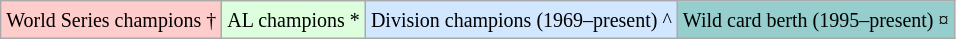<table class="wikitable" border="1">
<tr>
<td bgcolor="#FFCCCC"><small>World Series champions †</small></td>
<td bgcolor="#ddffdd"><small>AL champions *</small></td>
<td bgcolor="#D0E7FF"><small>Division champions (1969–present) ^</small></td>
<td bgcolor="#96CDCD"><small>Wild card berth (1995–present) ¤</small></td>
</tr>
</table>
